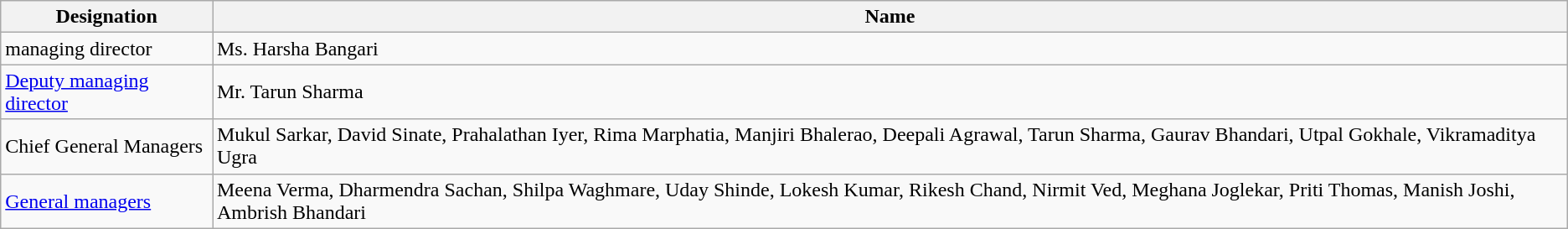<table class="wikitable">
<tr>
<th>Designation</th>
<th>Name</th>
</tr>
<tr>
<td>managing director</td>
<td>Ms. Harsha Bangari</td>
</tr>
<tr>
<td><a href='#'>Deputy managing director</a></td>
<td>Mr. Tarun Sharma</td>
</tr>
<tr>
<td>Chief General Managers</td>
<td>Mukul Sarkar, David Sinate, Prahalathan Iyer, Rima Marphatia, Manjiri Bhalerao, Deepali Agrawal, Tarun Sharma, Gaurav Bhandari, Utpal Gokhale, Vikramaditya Ugra</td>
</tr>
<tr>
<td><a href='#'>General managers</a></td>
<td>Meena Verma, Dharmendra Sachan, Shilpa Waghmare, Uday Shinde, Lokesh Kumar, Rikesh Chand, Nirmit Ved, Meghana Joglekar, Priti Thomas, Manish Joshi, Ambrish Bhandari</td>
</tr>
</table>
